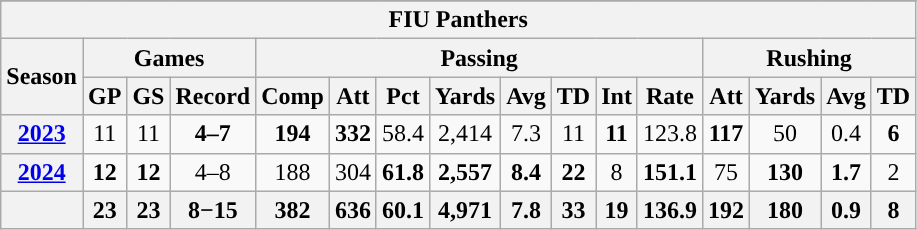<table class="wikitable" style="text-align:center;">
<tr College statistics>
</tr>
<tr>
<th colspan="16">FIU Panthers</th>
</tr>
<tr>
<th rowspan="2">Season</th>
<th colspan="3">Games</th>
<th colspan="8">Passing</th>
<th colspan="5">Rushing</th>
</tr>
<tr>
<th>GP</th>
<th>GS</th>
<th>Record</th>
<th>Comp</th>
<th>Att</th>
<th>Pct</th>
<th>Yards</th>
<th>Avg</th>
<th>TD</th>
<th>Int</th>
<th>Rate</th>
<th>Att</th>
<th>Yards</th>
<th>Avg</th>
<th>TD</th>
</tr>
<tr>
<th><a href='#'>2023</a></th>
<td>11</td>
<td>11</td>
<td><strong>4–7</strong></td>
<td><strong>194</strong></td>
<td><strong>332</strong></td>
<td>58.4</td>
<td>2,414</td>
<td>7.3</td>
<td>11</td>
<td><strong>11</strong></td>
<td>123.8</td>
<td><strong>117</strong></td>
<td>50</td>
<td>0.4</td>
<td><strong>6</strong></td>
</tr>
<tr>
<th><a href='#'>2024</a></th>
<td><strong>12</strong></td>
<td><strong>12</strong></td>
<td>4–8</td>
<td>188</td>
<td>304</td>
<td><strong>61.8</strong></td>
<td><strong>2,557</strong></td>
<td><strong>8.4</strong></td>
<td><strong>22</strong></td>
<td>8</td>
<td><strong>151.1</strong></td>
<td>75</td>
<td><strong>130</strong></td>
<td><strong>1.7</strong></td>
<td>2</td>
</tr>
<tr>
<th></th>
<th>23</th>
<th>23</th>
<th>8−15</th>
<th>382</th>
<th>636</th>
<th>60.1</th>
<th>4,971</th>
<th>7.8</th>
<th>33</th>
<th>19</th>
<th>136.9</th>
<th>192</th>
<th>180</th>
<th>0.9</th>
<th>8</th>
</tr>
</table>
